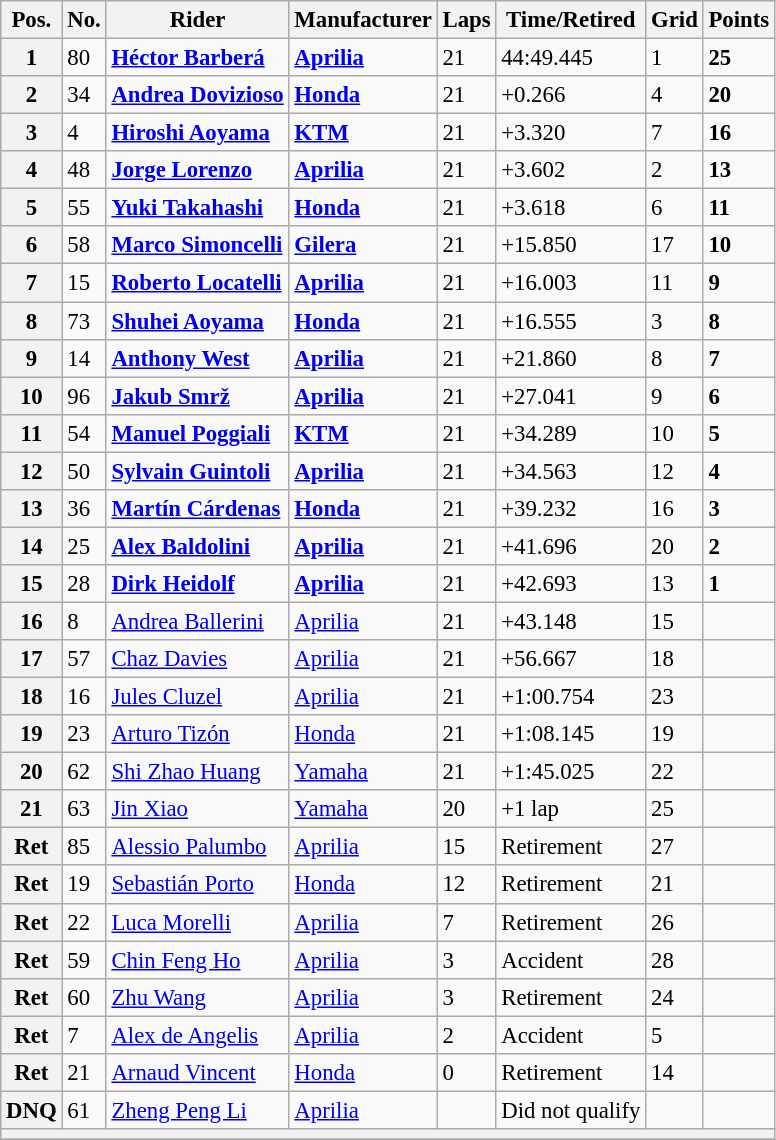<table class="wikitable" style="font-size: 95%;">
<tr>
<th>Pos.</th>
<th>No.</th>
<th>Rider</th>
<th>Manufacturer</th>
<th>Laps</th>
<th>Time/Retired</th>
<th>Grid</th>
<th>Points</th>
</tr>
<tr>
<th>1</th>
<td>80</td>
<td> <strong><a href='#'>Héctor Barberá</a></strong></td>
<td><strong><a href='#'>Aprilia</a></strong></td>
<td>21</td>
<td>44:49.445</td>
<td>1</td>
<td><strong>25</strong></td>
</tr>
<tr>
<th>2</th>
<td>34</td>
<td> <strong><a href='#'>Andrea Dovizioso</a></strong></td>
<td><strong><a href='#'>Honda</a></strong></td>
<td>21</td>
<td>+0.266</td>
<td>4</td>
<td><strong>20</strong></td>
</tr>
<tr>
<th>3</th>
<td>4</td>
<td> <strong><a href='#'>Hiroshi Aoyama</a></strong></td>
<td><strong><a href='#'>KTM</a></strong></td>
<td>21</td>
<td>+3.320</td>
<td>7</td>
<td><strong>16</strong></td>
</tr>
<tr>
<th>4</th>
<td>48</td>
<td> <strong><a href='#'>Jorge Lorenzo</a></strong></td>
<td><strong><a href='#'>Aprilia</a></strong></td>
<td>21</td>
<td>+3.602</td>
<td>2</td>
<td><strong>13</strong></td>
</tr>
<tr>
<th>5</th>
<td>55</td>
<td> <strong><a href='#'>Yuki Takahashi</a></strong></td>
<td><strong><a href='#'>Honda</a></strong></td>
<td>21</td>
<td>+3.618</td>
<td>6</td>
<td><strong>11</strong></td>
</tr>
<tr>
<th>6</th>
<td>58</td>
<td> <strong><a href='#'>Marco Simoncelli</a></strong></td>
<td><strong><a href='#'>Gilera</a></strong></td>
<td>21</td>
<td>+15.850</td>
<td>17</td>
<td><strong>10</strong></td>
</tr>
<tr>
<th>7</th>
<td>15</td>
<td> <strong><a href='#'>Roberto Locatelli</a></strong></td>
<td><strong><a href='#'>Aprilia</a></strong></td>
<td>21</td>
<td>+16.003</td>
<td>11</td>
<td><strong>9</strong></td>
</tr>
<tr>
<th>8</th>
<td>73</td>
<td> <strong><a href='#'>Shuhei Aoyama</a></strong></td>
<td><strong><a href='#'>Honda</a></strong></td>
<td>21</td>
<td>+16.555</td>
<td>3</td>
<td><strong>8</strong></td>
</tr>
<tr>
<th>9</th>
<td>14</td>
<td> <strong><a href='#'>Anthony West</a></strong></td>
<td><strong><a href='#'>Aprilia</a></strong></td>
<td>21</td>
<td>+21.860</td>
<td>8</td>
<td><strong>7</strong></td>
</tr>
<tr>
<th>10</th>
<td>96</td>
<td> <strong><a href='#'>Jakub Smrž</a></strong></td>
<td><strong><a href='#'>Aprilia</a></strong></td>
<td>21</td>
<td>+27.041</td>
<td>9</td>
<td><strong>6</strong></td>
</tr>
<tr>
<th>11</th>
<td>54</td>
<td> <strong><a href='#'>Manuel Poggiali</a></strong></td>
<td><strong><a href='#'>KTM</a></strong></td>
<td>21</td>
<td>+34.289</td>
<td>10</td>
<td><strong>5</strong></td>
</tr>
<tr>
<th>12</th>
<td>50</td>
<td> <strong><a href='#'>Sylvain Guintoli</a></strong></td>
<td><strong><a href='#'>Aprilia</a></strong></td>
<td>21</td>
<td>+34.563</td>
<td>12</td>
<td><strong>4</strong></td>
</tr>
<tr>
<th>13</th>
<td>36</td>
<td> <strong><a href='#'>Martín Cárdenas</a></strong></td>
<td><strong><a href='#'>Honda</a></strong></td>
<td>21</td>
<td>+39.232</td>
<td>16</td>
<td><strong>3</strong></td>
</tr>
<tr>
<th>14</th>
<td>25</td>
<td> <strong><a href='#'>Alex Baldolini</a></strong></td>
<td><strong><a href='#'>Aprilia</a></strong></td>
<td>21</td>
<td>+41.696</td>
<td>20</td>
<td><strong>2</strong></td>
</tr>
<tr>
<th>15</th>
<td>28</td>
<td> <strong><a href='#'>Dirk Heidolf</a></strong></td>
<td><strong><a href='#'>Aprilia</a></strong></td>
<td>21</td>
<td>+42.693</td>
<td>13</td>
<td><strong>1</strong></td>
</tr>
<tr>
<th>16</th>
<td>8</td>
<td> <a href='#'>Andrea Ballerini</a></td>
<td><a href='#'>Aprilia</a></td>
<td>21</td>
<td>+43.148</td>
<td>15</td>
<td></td>
</tr>
<tr>
<th>17</th>
<td>57</td>
<td> <a href='#'>Chaz Davies</a></td>
<td><a href='#'>Aprilia</a></td>
<td>21</td>
<td>+56.667</td>
<td>18</td>
<td></td>
</tr>
<tr>
<th>18</th>
<td>16</td>
<td> <a href='#'>Jules Cluzel</a></td>
<td><a href='#'>Aprilia</a></td>
<td>21</td>
<td>+1:00.754</td>
<td>23</td>
<td></td>
</tr>
<tr>
<th>19</th>
<td>23</td>
<td> <a href='#'>Arturo Tizón</a></td>
<td><a href='#'>Honda</a></td>
<td>21</td>
<td>+1:08.145</td>
<td>19</td>
<td></td>
</tr>
<tr>
<th>20</th>
<td>62</td>
<td> <a href='#'>Shi Zhao Huang</a></td>
<td><a href='#'>Yamaha</a></td>
<td>21</td>
<td>+1:45.025</td>
<td>22</td>
<td></td>
</tr>
<tr>
<th>21</th>
<td>63</td>
<td> <a href='#'>Jin Xiao</a></td>
<td><a href='#'>Yamaha</a></td>
<td>20</td>
<td>+1 lap</td>
<td>25</td>
<td></td>
</tr>
<tr>
<th>Ret</th>
<td>85</td>
<td> <a href='#'>Alessio Palumbo</a></td>
<td><a href='#'>Aprilia</a></td>
<td>15</td>
<td>Retirement</td>
<td>27</td>
<td></td>
</tr>
<tr>
<th>Ret</th>
<td>19</td>
<td> <a href='#'>Sebastián Porto</a></td>
<td><a href='#'>Honda</a></td>
<td>12</td>
<td>Retirement</td>
<td>21</td>
<td></td>
</tr>
<tr>
<th>Ret</th>
<td>22</td>
<td> <a href='#'>Luca Morelli</a></td>
<td><a href='#'>Aprilia</a></td>
<td>7</td>
<td>Retirement</td>
<td>26</td>
<td></td>
</tr>
<tr>
<th>Ret</th>
<td>59</td>
<td> <a href='#'>Chin Feng Ho</a></td>
<td><a href='#'>Aprilia</a></td>
<td>3</td>
<td>Accident</td>
<td>28</td>
<td></td>
</tr>
<tr>
<th>Ret</th>
<td>60</td>
<td> <a href='#'>Zhu Wang</a></td>
<td><a href='#'>Aprilia</a></td>
<td>3</td>
<td>Retirement</td>
<td>24</td>
<td></td>
</tr>
<tr>
<th>Ret</th>
<td>7</td>
<td> <a href='#'>Alex de Angelis</a></td>
<td><a href='#'>Aprilia</a></td>
<td>2</td>
<td>Accident</td>
<td>5</td>
<td></td>
</tr>
<tr>
<th>Ret</th>
<td>21</td>
<td> <a href='#'>Arnaud Vincent</a></td>
<td><a href='#'>Honda</a></td>
<td>0</td>
<td>Retirement</td>
<td>14</td>
<td></td>
</tr>
<tr>
<th>DNQ</th>
<td>61</td>
<td> <a href='#'>Zheng Peng Li</a></td>
<td><a href='#'>Aprilia</a></td>
<td></td>
<td>Did not qualify</td>
<td></td>
<td></td>
</tr>
<tr>
<th colspan=8></th>
</tr>
<tr>
</tr>
</table>
